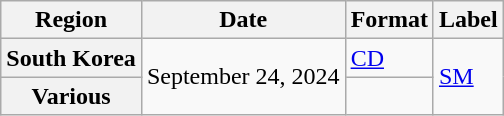<table class="wikitable plainrowheaders">
<tr>
<th scope="col">Region</th>
<th scope="col">Date</th>
<th scope="col">Format</th>
<th scope="col">Label</th>
</tr>
<tr>
<th scope="row">South Korea</th>
<td rowspan="2">September 24, 2024</td>
<td><a href='#'>CD</a></td>
<td rowspan="2"><a href='#'>SM</a></td>
</tr>
<tr>
<th scope="row">Various</th>
<td></td>
</tr>
</table>
